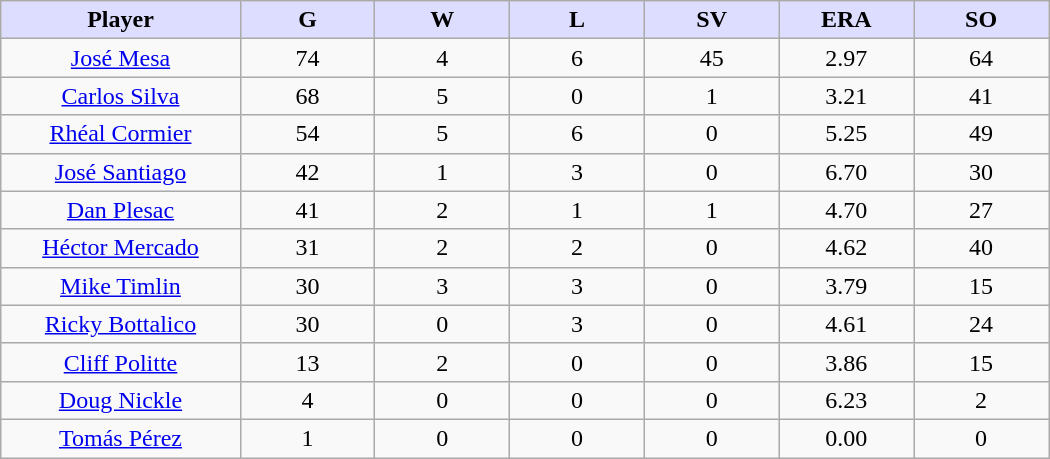<table class="wikitable sortable">
<tr>
<th style="background:#ddf; width:16%;">Player</th>
<th style="background:#ddf; width:9%;">G</th>
<th style="background:#ddf; width:9%;">W</th>
<th style="background:#ddf; width:9%;">L</th>
<th style="background:#ddf; width:9%;">SV</th>
<th style="background:#ddf; width:9%;">ERA</th>
<th style="background:#ddf; width:9%;">SO</th>
</tr>
<tr align=center>
<td><a href='#'>José Mesa</a></td>
<td>74</td>
<td>4</td>
<td>6</td>
<td>45</td>
<td>2.97</td>
<td>64</td>
</tr>
<tr align=center>
<td><a href='#'>Carlos Silva</a></td>
<td>68</td>
<td>5</td>
<td>0</td>
<td>1</td>
<td>3.21</td>
<td>41</td>
</tr>
<tr align=center>
<td><a href='#'>Rhéal Cormier</a></td>
<td>54</td>
<td>5</td>
<td>6</td>
<td>0</td>
<td>5.25</td>
<td>49</td>
</tr>
<tr align=center>
<td><a href='#'>José Santiago</a></td>
<td>42</td>
<td>1</td>
<td>3</td>
<td>0</td>
<td>6.70</td>
<td>30</td>
</tr>
<tr align=center>
<td><a href='#'>Dan Plesac</a></td>
<td>41</td>
<td>2</td>
<td>1</td>
<td>1</td>
<td>4.70</td>
<td>27</td>
</tr>
<tr align=center>
<td><a href='#'>Héctor Mercado</a></td>
<td>31</td>
<td>2</td>
<td>2</td>
<td>0</td>
<td>4.62</td>
<td>40</td>
</tr>
<tr align=center>
<td><a href='#'>Mike Timlin</a></td>
<td>30</td>
<td>3</td>
<td>3</td>
<td>0</td>
<td>3.79</td>
<td>15</td>
</tr>
<tr align=center>
<td><a href='#'>Ricky Bottalico</a></td>
<td>30</td>
<td>0</td>
<td>3</td>
<td>0</td>
<td>4.61</td>
<td>24</td>
</tr>
<tr align=center>
<td><a href='#'>Cliff Politte</a></td>
<td>13</td>
<td>2</td>
<td>0</td>
<td>0</td>
<td>3.86</td>
<td>15</td>
</tr>
<tr align=center>
<td><a href='#'>Doug Nickle</a></td>
<td>4</td>
<td>0</td>
<td>0</td>
<td>0</td>
<td>6.23</td>
<td>2</td>
</tr>
<tr align=center>
<td><a href='#'>Tomás Pérez</a></td>
<td>1</td>
<td>0</td>
<td>0</td>
<td>0</td>
<td>0.00</td>
<td>0</td>
</tr>
</table>
